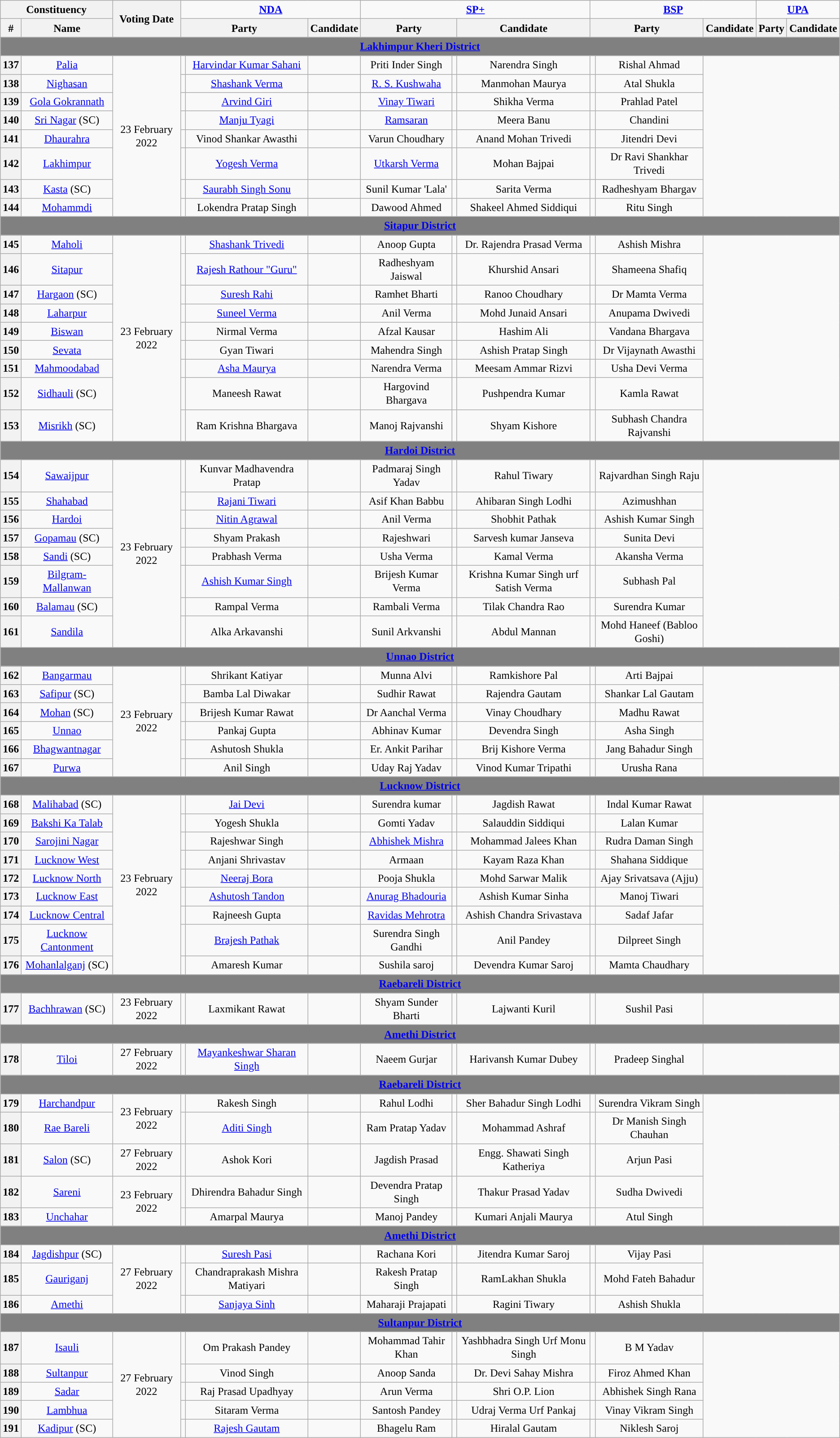<table class="wikitable sortable mw-collapsible" style="line-height:20px;text-align:center;">
<tr>
<th colspan="2">Constituency</th>
<th rowspan="2">Voting Date</th>
<td colspan="3"><a href='#'><span><strong>NDA</strong></span></a></td>
<td colspan="3"><a href='#'><span><strong>SP+</strong></span></a></td>
<td colspan="3"><a href='#'><span><strong>BSP</strong></span></a></td>
<td colspan="3"><a href='#'><span><strong>UPA</strong></span></a></td>
</tr>
<tr>
<th>#</th>
<th>Name</th>
<th colspan="2">Party</th>
<th>Candidate</th>
<th colspan="2">Party</th>
<th>Candidate</th>
<th colspan="2">Party</th>
<th>Candidate</th>
<th colspan="2">Party</th>
<th>Candidate</th>
</tr>
<tr>
<td colspan="15" align="center" bgcolor="grey"><a href='#'><span><strong>Lakhimpur Kheri District</strong></span></a></td>
</tr>
<tr>
<th>137</th>
<td><a href='#'>Palia</a></td>
<td rowspan="8">23 February 2022</td>
<td></td>
<td><a href='#'>Harvindar Kumar Sahani</a></td>
<td></td>
<td>Priti Inder Singh</td>
<td></td>
<td>Narendra Singh</td>
<td></td>
<td>Rishal Ahmad</td>
</tr>
<tr>
<th>138</th>
<td><a href='#'>Nighasan</a></td>
<td></td>
<td><a href='#'>Shashank Verma</a></td>
<td></td>
<td><a href='#'>R. S. Kushwaha</a></td>
<td></td>
<td>Manmohan Maurya</td>
<td></td>
<td>Atal Shukla</td>
</tr>
<tr>
<th>139</th>
<td><a href='#'>Gola Gokrannath</a></td>
<td></td>
<td><a href='#'>Arvind Giri</a></td>
<td></td>
<td><a href='#'>Vinay Tiwari</a></td>
<td></td>
<td>Shikha Verma</td>
<td></td>
<td>Prahlad Patel</td>
</tr>
<tr>
<th>140</th>
<td><a href='#'>Sri Nagar</a> (SC)</td>
<td></td>
<td><a href='#'>Manju Tyagi</a></td>
<td></td>
<td><a href='#'>Ramsaran</a></td>
<td></td>
<td>Meera Banu</td>
<td></td>
<td>Chandini</td>
</tr>
<tr>
<th>141</th>
<td><a href='#'>Dhaurahra</a></td>
<td></td>
<td>Vinod Shankar Awasthi</td>
<td></td>
<td>Varun Choudhary</td>
<td></td>
<td>Anand Mohan Trivedi</td>
<td></td>
<td>Jitendri Devi</td>
</tr>
<tr>
<th>142</th>
<td><a href='#'>Lakhimpur</a></td>
<td></td>
<td><a href='#'>Yogesh Verma</a></td>
<td></td>
<td><a href='#'>Utkarsh Verma</a></td>
<td></td>
<td>Mohan Bajpai</td>
<td></td>
<td>Dr Ravi Shankhar Trivedi</td>
</tr>
<tr>
<th>143</th>
<td><a href='#'>Kasta</a> (SC)</td>
<td></td>
<td><a href='#'>Saurabh Singh Sonu</a></td>
<td></td>
<td>Sunil Kumar 'Lala'</td>
<td></td>
<td>Sarita Verma</td>
<td></td>
<td>Radheshyam Bhargav</td>
</tr>
<tr>
<th>144</th>
<td><a href='#'>Mohammdi</a></td>
<td></td>
<td>Lokendra Pratap Singh</td>
<td></td>
<td>Dawood Ahmed</td>
<td></td>
<td>Shakeel Ahmed Siddiqui</td>
<td></td>
<td>Ritu Singh</td>
</tr>
<tr>
<td colspan="15" align="center" bgcolor="grey"><a href='#'><span><strong>Sitapur District</strong></span></a></td>
</tr>
<tr>
<th>145</th>
<td><a href='#'>Maholi</a></td>
<td rowspan="9">23 February 2022</td>
<td></td>
<td><a href='#'>Shashank Trivedi</a></td>
<td></td>
<td>Anoop Gupta</td>
<td></td>
<td>Dr. Rajendra Prasad Verma</td>
<td></td>
<td>Ashish Mishra</td>
</tr>
<tr>
<th>146</th>
<td><a href='#'>Sitapur</a></td>
<td></td>
<td><a href='#'>Rajesh Rathour "Guru"</a></td>
<td></td>
<td>Radheshyam Jaiswal</td>
<td></td>
<td>Khurshid Ansari</td>
<td></td>
<td>Shameena Shafiq</td>
</tr>
<tr>
<th>147</th>
<td><a href='#'>Hargaon</a> (SC)</td>
<td></td>
<td><a href='#'>Suresh Rahi</a></td>
<td></td>
<td>Ramhet Bharti</td>
<td></td>
<td>Ranoo Choudhary</td>
<td></td>
<td>Dr Mamta Verma</td>
</tr>
<tr>
<th>148</th>
<td><a href='#'>Laharpur</a></td>
<td></td>
<td><a href='#'>Suneel Verma</a></td>
<td></td>
<td>Anil Verma</td>
<td></td>
<td>Mohd Junaid Ansari</td>
<td></td>
<td>Anupama Dwivedi</td>
</tr>
<tr>
<th>149</th>
<td><a href='#'>Biswan</a></td>
<td></td>
<td>Nirmal Verma</td>
<td></td>
<td>Afzal Kausar</td>
<td></td>
<td>Hashim Ali</td>
<td></td>
<td>Vandana Bhargava</td>
</tr>
<tr>
<th>150</th>
<td><a href='#'>Sevata</a></td>
<td></td>
<td>Gyan Tiwari</td>
<td></td>
<td>Mahendra Singh</td>
<td></td>
<td>Ashish Pratap Singh</td>
<td></td>
<td>Dr Vijaynath Awasthi</td>
</tr>
<tr>
<th>151</th>
<td><a href='#'>Mahmoodabad</a></td>
<td></td>
<td><a href='#'>Asha Maurya</a></td>
<td></td>
<td>Narendra Verma</td>
<td></td>
<td>Meesam Ammar Rizvi</td>
<td></td>
<td>Usha Devi Verma</td>
</tr>
<tr>
<th>152</th>
<td><a href='#'>Sidhauli</a> (SC)</td>
<td></td>
<td>Maneesh Rawat</td>
<td></td>
<td>Hargovind Bhargava</td>
<td></td>
<td>Pushpendra Kumar</td>
<td></td>
<td>Kamla Rawat</td>
</tr>
<tr>
<th>153</th>
<td><a href='#'>Misrikh</a> (SC)</td>
<td></td>
<td>Ram Krishna Bhargava</td>
<td></td>
<td>Manoj Rajvanshi</td>
<td></td>
<td>Shyam Kishore</td>
<td></td>
<td>Subhash Chandra Rajvanshi</td>
</tr>
<tr>
<td colspan="15" align="center" bgcolor="grey"><a href='#'><span><strong>Hardoi District</strong></span></a></td>
</tr>
<tr>
<th>154</th>
<td><a href='#'>Sawaijpur</a></td>
<td rowspan="8">23 February 2022</td>
<td></td>
<td>Kunvar Madhavendra Pratap</td>
<td></td>
<td>Padmaraj Singh Yadav</td>
<td></td>
<td>Rahul Tiwary</td>
<td></td>
<td>Rajvardhan Singh Raju</td>
</tr>
<tr>
<th>155</th>
<td><a href='#'>Shahabad</a></td>
<td></td>
<td><a href='#'>Rajani Tiwari</a></td>
<td></td>
<td>Asif Khan Babbu</td>
<td></td>
<td>Ahibaran Singh Lodhi</td>
<td></td>
<td>Azimushhan</td>
</tr>
<tr>
<th>156</th>
<td><a href='#'>Hardoi</a></td>
<td></td>
<td><a href='#'>Nitin Agrawal</a></td>
<td></td>
<td>Anil Verma</td>
<td></td>
<td>Shobhit Pathak</td>
<td></td>
<td>Ashish Kumar Singh</td>
</tr>
<tr>
<th>157</th>
<td><a href='#'>Gopamau</a> (SC)</td>
<td></td>
<td>Shyam Prakash</td>
<td></td>
<td>Rajeshwari</td>
<td></td>
<td>Sarvesh kumar Janseva</td>
<td></td>
<td>Sunita Devi</td>
</tr>
<tr>
<th>158</th>
<td><a href='#'>Sandi</a> (SC)</td>
<td></td>
<td>Prabhash Verma</td>
<td></td>
<td>Usha Verma</td>
<td></td>
<td>Kamal Verma</td>
<td></td>
<td>Akansha Verma</td>
</tr>
<tr>
<th>159</th>
<td><a href='#'>Bilgram-Mallanwan</a></td>
<td></td>
<td><a href='#'>Ashish Kumar Singh</a></td>
<td></td>
<td>Brijesh Kumar Verma</td>
<td></td>
<td>Krishna Kumar Singh urf Satish Verma</td>
<td></td>
<td>Subhash Pal</td>
</tr>
<tr>
<th>160</th>
<td><a href='#'>Balamau</a> (SC)</td>
<td></td>
<td>Rampal Verma</td>
<td></td>
<td>Rambali Verma</td>
<td></td>
<td>Tilak Chandra Rao</td>
<td></td>
<td>Surendra Kumar</td>
</tr>
<tr>
<th>161</th>
<td><a href='#'>Sandila</a></td>
<td></td>
<td>Alka Arkavanshi</td>
<td></td>
<td>Sunil Arkvanshi</td>
<td></td>
<td>Abdul Mannan</td>
<td></td>
<td>Mohd Haneef (Babloo Goshi)</td>
</tr>
<tr>
<td colspan="15" align="center" bgcolor="grey"><a href='#'><span><strong>Unnao District</strong></span></a></td>
</tr>
<tr>
<th>162</th>
<td><a href='#'>Bangarmau</a></td>
<td rowspan="6">23 February 2022</td>
<td></td>
<td>Shrikant Katiyar</td>
<td></td>
<td>Munna Alvi</td>
<td></td>
<td>Ramkishore Pal</td>
<td></td>
<td>Arti Bajpai</td>
</tr>
<tr>
<th>163</th>
<td><a href='#'>Safipur</a> (SC)</td>
<td></td>
<td>Bamba Lal Diwakar</td>
<td></td>
<td>Sudhir Rawat</td>
<td></td>
<td>Rajendra Gautam</td>
<td></td>
<td>Shankar Lal Gautam</td>
</tr>
<tr>
<th>164</th>
<td><a href='#'>Mohan</a> (SC)</td>
<td></td>
<td>Brijesh Kumar Rawat</td>
<td></td>
<td>Dr Aanchal Verma</td>
<td></td>
<td>Vinay Choudhary</td>
<td></td>
<td>Madhu Rawat</td>
</tr>
<tr>
<th>165</th>
<td><a href='#'>Unnao</a></td>
<td></td>
<td>Pankaj Gupta</td>
<td></td>
<td>Abhinav Kumar</td>
<td></td>
<td>Devendra Singh</td>
<td></td>
<td>Asha Singh</td>
</tr>
<tr>
<th>166</th>
<td><a href='#'>Bhagwantnagar</a></td>
<td></td>
<td>Ashutosh Shukla</td>
<td></td>
<td>Er. Ankit Parihar</td>
<td></td>
<td>Brij Kishore Verma</td>
<td></td>
<td>Jang Bahadur Singh</td>
</tr>
<tr>
<th>167</th>
<td><a href='#'>Purwa</a></td>
<td></td>
<td>Anil Singh</td>
<td></td>
<td>Uday Raj Yadav</td>
<td></td>
<td>Vinod Kumar Tripathi</td>
<td></td>
<td>Urusha Rana</td>
</tr>
<tr>
<td colspan="15" align="center" bgcolor="grey"><a href='#'><span><strong>Lucknow District</strong></span></a></td>
</tr>
<tr>
<th>168</th>
<td><a href='#'>Malihabad</a> (SC)</td>
<td rowspan="9">23 February 2022</td>
<td></td>
<td><a href='#'>Jai Devi</a></td>
<td></td>
<td>Surendra kumar</td>
<td></td>
<td>Jagdish Rawat</td>
<td></td>
<td>Indal Kumar Rawat</td>
</tr>
<tr>
<th>169</th>
<td><a href='#'>Bakshi Ka Talab</a></td>
<td></td>
<td>Yogesh Shukla</td>
<td></td>
<td>Gomti Yadav</td>
<td></td>
<td>Salauddin Siddiqui</td>
<td></td>
<td>Lalan Kumar</td>
</tr>
<tr>
<th>170</th>
<td><a href='#'>Sarojini Nagar</a></td>
<td></td>
<td>Rajeshwar Singh</td>
<td></td>
<td><a href='#'>Abhishek Mishra</a></td>
<td></td>
<td>Mohammad Jalees Khan</td>
<td></td>
<td>Rudra Daman Singh</td>
</tr>
<tr>
<th>171</th>
<td><a href='#'>Lucknow West</a></td>
<td></td>
<td>Anjani Shrivastav</td>
<td></td>
<td>Armaan</td>
<td></td>
<td>Kayam Raza Khan</td>
<td></td>
<td>Shahana Siddique</td>
</tr>
<tr>
<th>172</th>
<td><a href='#'>Lucknow North</a></td>
<td></td>
<td><a href='#'>Neeraj Bora</a></td>
<td></td>
<td>Pooja Shukla</td>
<td></td>
<td>Mohd Sarwar Malik</td>
<td></td>
<td>Ajay Srivatsava (Ajju)</td>
</tr>
<tr>
<th>173</th>
<td><a href='#'>Lucknow East</a></td>
<td></td>
<td><a href='#'>Ashutosh Tandon</a></td>
<td></td>
<td><a href='#'>Anurag Bhadouria</a></td>
<td></td>
<td>Ashish Kumar Sinha</td>
<td></td>
<td>Manoj Tiwari</td>
</tr>
<tr>
<th>174</th>
<td><a href='#'>Lucknow Central</a></td>
<td></td>
<td>Rajneesh Gupta</td>
<td></td>
<td><a href='#'>Ravidas Mehrotra</a></td>
<td></td>
<td>Ashish Chandra Srivastava</td>
<td></td>
<td>Sadaf Jafar</td>
</tr>
<tr>
<th>175</th>
<td><a href='#'>Lucknow Cantonment</a></td>
<td></td>
<td><a href='#'>Brajesh Pathak</a></td>
<td></td>
<td>Surendra Singh Gandhi</td>
<td></td>
<td>Anil Pandey</td>
<td></td>
<td>Dilpreet Singh</td>
</tr>
<tr>
<th>176</th>
<td><a href='#'>Mohanlalganj</a> (SC)</td>
<td></td>
<td>Amaresh Kumar</td>
<td></td>
<td>Sushila saroj</td>
<td></td>
<td>Devendra Kumar Saroj</td>
<td></td>
<td>Mamta Chaudhary</td>
</tr>
<tr>
<td colspan="15" align="center" bgcolor="grey"><a href='#'><span><strong>Raebareli District</strong></span></a></td>
</tr>
<tr>
<th>177</th>
<td><a href='#'>Bachhrawan</a> (SC)</td>
<td>23 February 2022</td>
<td></td>
<td>Laxmikant Rawat</td>
<td></td>
<td>Shyam Sunder Bharti</td>
<td></td>
<td>Lajwanti Kuril</td>
<td></td>
<td>Sushil Pasi</td>
</tr>
<tr>
<td colspan="15" align="center" bgcolor="grey"><a href='#'><span><strong>Amethi District</strong></span></a></td>
</tr>
<tr>
<th>178</th>
<td><a href='#'>Tiloi</a></td>
<td>27 February 2022</td>
<td></td>
<td><a href='#'>Mayankeshwar Sharan Singh</a></td>
<td></td>
<td>Naeem Gurjar</td>
<td></td>
<td>Harivansh Kumar Dubey</td>
<td></td>
<td>Pradeep Singhal</td>
</tr>
<tr>
<td colspan="15" align="center" bgcolor="grey"><a href='#'><span><strong>Raebareli District</strong></span></a></td>
</tr>
<tr>
<th>179</th>
<td><a href='#'>Harchandpur</a></td>
<td rowspan="2">23 February 2022</td>
<td></td>
<td>Rakesh Singh</td>
<td></td>
<td>Rahul Lodhi</td>
<td></td>
<td>Sher Bahadur Singh Lodhi</td>
<td></td>
<td>Surendra Vikram Singh</td>
</tr>
<tr>
<th>180</th>
<td><a href='#'>Rae Bareli</a></td>
<td></td>
<td><a href='#'>Aditi Singh</a></td>
<td></td>
<td>Ram Pratap Yadav</td>
<td></td>
<td>Mohammad Ashraf</td>
<td></td>
<td>Dr Manish Singh Chauhan</td>
</tr>
<tr>
<th>181</th>
<td><a href='#'>Salon</a> (SC)</td>
<td>27 February 2022</td>
<td></td>
<td>Ashok Kori</td>
<td></td>
<td>Jagdish Prasad</td>
<td></td>
<td>Engg. Shawati Singh Katheriya</td>
<td></td>
<td>Arjun Pasi</td>
</tr>
<tr>
<th>182</th>
<td><a href='#'>Sareni</a></td>
<td rowspan="2">23 February 2022</td>
<td></td>
<td>Dhirendra Bahadur Singh</td>
<td></td>
<td>Devendra Pratap Singh</td>
<td></td>
<td>Thakur Prasad Yadav</td>
<td></td>
<td>Sudha Dwivedi</td>
</tr>
<tr>
<th>183</th>
<td><a href='#'>Unchahar</a></td>
<td></td>
<td>Amarpal Maurya</td>
<td></td>
<td>Manoj Pandey</td>
<td></td>
<td>Kumari Anjali Maurya</td>
<td></td>
<td>Atul Singh</td>
</tr>
<tr>
<td colspan="15" align="center" bgcolor="grey"><a href='#'><span><strong>Amethi District</strong></span></a></td>
</tr>
<tr>
<th>184</th>
<td><a href='#'>Jagdishpur</a> (SC)</td>
<td rowspan="3">27 February 2022</td>
<td></td>
<td><a href='#'>Suresh Pasi</a></td>
<td></td>
<td>Rachana Kori</td>
<td></td>
<td>Jitendra Kumar Saroj</td>
<td></td>
<td>Vijay Pasi</td>
</tr>
<tr>
<th>185</th>
<td><a href='#'>Gauriganj</a></td>
<td></td>
<td>Chandraprakash Mishra Matiyari</td>
<td></td>
<td>Rakesh Pratap Singh</td>
<td></td>
<td>RamLakhan Shukla</td>
<td></td>
<td>Mohd Fateh Bahadur</td>
</tr>
<tr>
<th>186</th>
<td><a href='#'>Amethi</a></td>
<td></td>
<td><a href='#'>Sanjaya Sinh</a></td>
<td></td>
<td>Maharaji Prajapati</td>
<td></td>
<td>Ragini Tiwary</td>
<td></td>
<td>Ashish Shukla</td>
</tr>
<tr>
<td colspan="15" align="center" bgcolor="grey"><a href='#'><span><strong>Sultanpur District</strong></span></a></td>
</tr>
<tr>
<th>187</th>
<td><a href='#'>Isauli</a></td>
<td rowspan="5">27 February 2022</td>
<td></td>
<td>Om Prakash Pandey</td>
<td></td>
<td>Mohammad Tahir Khan</td>
<td></td>
<td>Yashbhadra Singh Urf Monu Singh</td>
<td></td>
<td>B M Yadav</td>
</tr>
<tr>
<th>188</th>
<td><a href='#'>Sultanpur</a></td>
<td></td>
<td>Vinod Singh</td>
<td></td>
<td>Anoop Sanda</td>
<td></td>
<td>Dr. Devi Sahay Mishra</td>
<td></td>
<td>Firoz Ahmed Khan</td>
</tr>
<tr>
<th>189</th>
<td><a href='#'>Sadar</a></td>
<td></td>
<td>Raj Prasad Upadhyay</td>
<td></td>
<td>Arun Verma</td>
<td></td>
<td>Shri O.P. Lion</td>
<td></td>
<td>Abhishek Singh Rana</td>
</tr>
<tr>
<th>190</th>
<td><a href='#'>Lambhua</a></td>
<td></td>
<td>Sitaram Verma</td>
<td></td>
<td>Santosh Pandey</td>
<td></td>
<td>Udraj Verma Urf Pankaj</td>
<td></td>
<td>Vinay Vikram Singh</td>
</tr>
<tr>
<th>191</th>
<td><a href='#'>Kadipur</a> (SC)</td>
<td></td>
<td><a href='#'>Rajesh Gautam</a></td>
<td></td>
<td>Bhagelu Ram</td>
<td></td>
<td>Hiralal Gautam</td>
<td></td>
<td>Niklesh Saroj</td>
</tr>
</table>
